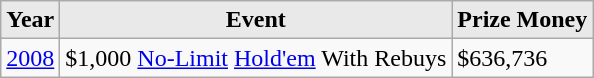<table class="wikitable">
<tr>
<th style="background: #E9E9E9;">Year</th>
<th style="background: #E9E9E9;">Event</th>
<th style="background: #E9E9E9;">Prize Money</th>
</tr>
<tr>
<td><a href='#'>2008</a></td>
<td>$1,000 <a href='#'>No-Limit</a> <a href='#'>Hold'em</a> With Rebuys</td>
<td>$636,736</td>
</tr>
</table>
